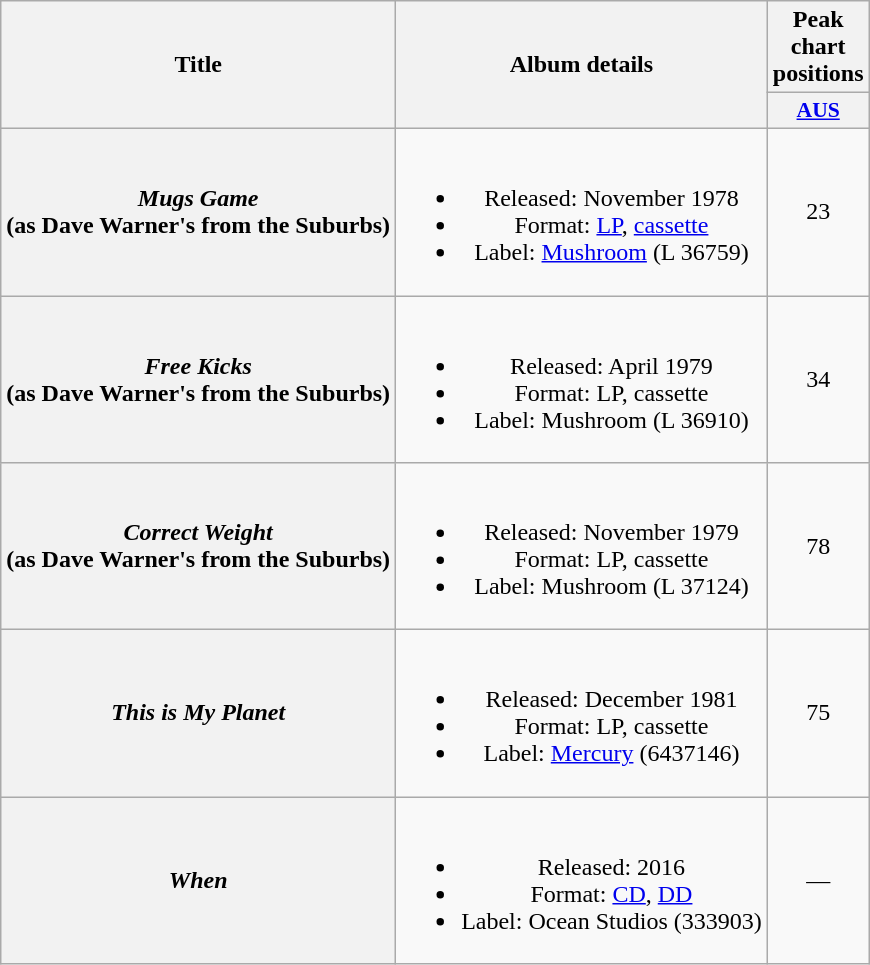<table class="wikitable plainrowheaders" style="text-align:center">
<tr>
<th scope="col" rowspan="2">Title</th>
<th scope="col" rowspan="2">Album details</th>
<th scope="col" colspan="1">Peak chart positions</th>
</tr>
<tr>
<th scope="col" style="width:3em; font-size:90%"><a href='#'>AUS</a><br></th>
</tr>
<tr>
<th scope="row"><em>Mugs Game</em> <br> (as Dave Warner's from the Suburbs)</th>
<td><br><ul><li>Released: November 1978</li><li>Format: <a href='#'>LP</a>, <a href='#'>cassette</a></li><li>Label: <a href='#'>Mushroom</a> (L 36759)</li></ul></td>
<td>23</td>
</tr>
<tr>
<th scope="row"><em>Free Kicks</em> <br> (as Dave Warner's from the Suburbs)</th>
<td><br><ul><li>Released: April 1979</li><li>Format: LP, cassette</li><li>Label: Mushroom (L 36910)</li></ul></td>
<td>34</td>
</tr>
<tr>
<th scope="row"><em>Correct Weight</em> <br> (as Dave Warner's from the Suburbs)</th>
<td><br><ul><li>Released: November 1979</li><li>Format: LP, cassette</li><li>Label: Mushroom (L 37124)</li></ul></td>
<td>78</td>
</tr>
<tr>
<th scope="row"><em>This is My Planet</em></th>
<td><br><ul><li>Released: December 1981</li><li>Format: LP, cassette</li><li>Label: <a href='#'>Mercury</a> (6437146)</li></ul></td>
<td>75</td>
</tr>
<tr>
<th scope="row"><em>When</em></th>
<td><br><ul><li>Released: 2016</li><li>Format: <a href='#'>CD</a>, <a href='#'>DD</a></li><li>Label: Ocean Studios (333903)</li></ul></td>
<td>—</td>
</tr>
</table>
